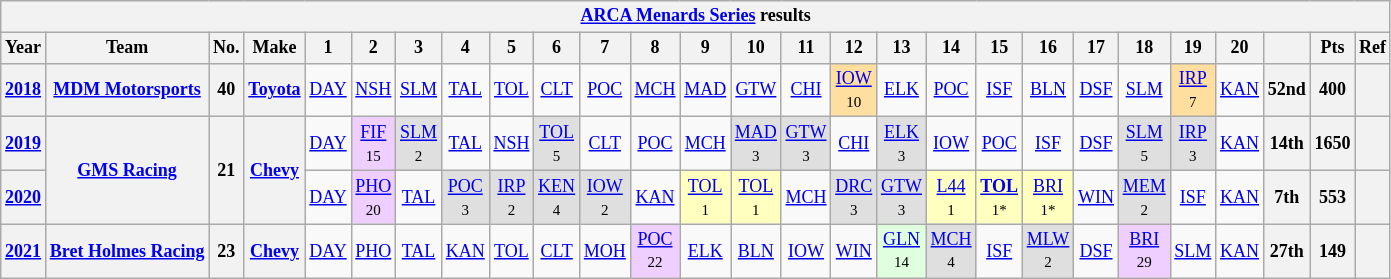<table class="wikitable" style="text-align:center; font-size:75%">
<tr>
<th colspan=27><a href='#'>ARCA Menards Series</a> results</th>
</tr>
<tr>
<th>Year</th>
<th>Team</th>
<th>No.</th>
<th>Make</th>
<th>1</th>
<th>2</th>
<th>3</th>
<th>4</th>
<th>5</th>
<th>6</th>
<th>7</th>
<th>8</th>
<th>9</th>
<th>10</th>
<th>11</th>
<th>12</th>
<th>13</th>
<th>14</th>
<th>15</th>
<th>16</th>
<th>17</th>
<th>18</th>
<th>19</th>
<th>20</th>
<th></th>
<th>Pts</th>
<th>Ref</th>
</tr>
<tr>
<th><a href='#'>2018</a></th>
<th><a href='#'>MDM Motorsports</a></th>
<th>40</th>
<th><a href='#'>Toyota</a></th>
<td><a href='#'>DAY</a></td>
<td><a href='#'>NSH</a></td>
<td><a href='#'>SLM</a></td>
<td><a href='#'>TAL</a></td>
<td><a href='#'>TOL</a></td>
<td><a href='#'>CLT</a></td>
<td><a href='#'>POC</a></td>
<td><a href='#'>MCH</a></td>
<td><a href='#'>MAD</a></td>
<td><a href='#'>GTW</a></td>
<td><a href='#'>CHI</a></td>
<td style="background:#FFDF9F;"><a href='#'>IOW</a><br><small>10</small></td>
<td><a href='#'>ELK</a></td>
<td><a href='#'>POC</a></td>
<td><a href='#'>ISF</a></td>
<td><a href='#'>BLN</a></td>
<td><a href='#'>DSF</a></td>
<td><a href='#'>SLM</a></td>
<td style="background:#FFDF9F;"><a href='#'>IRP</a><br><small>7</small></td>
<td><a href='#'>KAN</a></td>
<th>52nd</th>
<th>400</th>
<th></th>
</tr>
<tr>
<th><a href='#'>2019</a></th>
<th rowspan=2><a href='#'>GMS Racing</a></th>
<th rowspan=2>21</th>
<th rowspan=2><a href='#'>Chevy</a></th>
<td><a href='#'>DAY</a></td>
<td style="background:#EFCFFF;"><a href='#'>FIF</a><br><small>15</small></td>
<td style="background:#DFDFDF;"><a href='#'>SLM</a><br><small>2</small></td>
<td><a href='#'>TAL</a></td>
<td><a href='#'>NSH</a></td>
<td style="background:#DFDFDF;"><a href='#'>TOL</a><br><small>5</small></td>
<td><a href='#'>CLT</a></td>
<td><a href='#'>POC</a></td>
<td><a href='#'>MCH</a></td>
<td style="background:#DFDFDF;"><a href='#'>MAD</a><br><small>3</small></td>
<td style="background:#DFDFDF;"><a href='#'>GTW</a><br><small>3</small></td>
<td><a href='#'>CHI</a></td>
<td style="background:#DFDFDF;"><a href='#'>ELK</a><br><small>3</small></td>
<td><a href='#'>IOW</a></td>
<td><a href='#'>POC</a></td>
<td><a href='#'>ISF</a></td>
<td><a href='#'>DSF</a></td>
<td style="background:#DFDFDF;"><a href='#'>SLM</a><br><small>5</small></td>
<td style="background:#DFDFDF;"><a href='#'>IRP</a><br><small>3</small></td>
<td><a href='#'>KAN</a></td>
<th>14th</th>
<th>1650</th>
<th></th>
</tr>
<tr>
<th><a href='#'>2020</a></th>
<td><a href='#'>DAY</a></td>
<td style="background:#EFCFFF;"><a href='#'>PHO</a><br><small>20</small></td>
<td><a href='#'>TAL</a></td>
<td style="background:#DFDFDF;"><a href='#'>POC</a><br><small>3</small></td>
<td style="background:#DFDFDF;"><a href='#'>IRP</a><br><small>2</small></td>
<td style="background:#DFDFDF;"><a href='#'>KEN</a><br><small>4</small></td>
<td style="background:#DFDFDF;"><a href='#'>IOW</a><br><small>2</small></td>
<td><a href='#'>KAN</a></td>
<td style="background:#FFFFBF;"><a href='#'>TOL</a><br><small>1</small></td>
<td style="background:#FFFFBF;"><a href='#'>TOL</a><br><small>1</small></td>
<td><a href='#'>MCH</a></td>
<td style="background:#DFDFDF;"><a href='#'>DRC</a><br><small>3</small></td>
<td style="background:#DFDFDF;"><a href='#'>GTW</a><br><small>3</small></td>
<td style="background:#FFFFBF;"><a href='#'>L44</a><br><small>1</small></td>
<td style="background:#FFFFBF;"><strong><a href='#'>TOL</a></strong><br><small>1*</small></td>
<td style="background:#FFFFBF;"><a href='#'>BRI</a><br><small>1*</small></td>
<td><a href='#'>WIN</a></td>
<td style="background:#DFDFDF;"><a href='#'>MEM</a><br><small>2</small></td>
<td><a href='#'>ISF</a></td>
<td><a href='#'>KAN</a></td>
<th>7th</th>
<th>553</th>
<th></th>
</tr>
<tr>
<th><a href='#'>2021</a></th>
<th><a href='#'>Bret Holmes Racing</a></th>
<th>23</th>
<th><a href='#'>Chevy</a></th>
<td><a href='#'>DAY</a></td>
<td><a href='#'>PHO</a></td>
<td><a href='#'>TAL</a></td>
<td><a href='#'>KAN</a></td>
<td><a href='#'>TOL</a></td>
<td><a href='#'>CLT</a></td>
<td><a href='#'>MOH</a></td>
<td style="background:#EFCFFF;"><a href='#'>POC</a><br><small>22</small></td>
<td><a href='#'>ELK</a></td>
<td><a href='#'>BLN</a></td>
<td><a href='#'>IOW</a></td>
<td><a href='#'>WIN</a></td>
<td style="background:#DFFFDF;"><a href='#'>GLN</a><br><small>14</small></td>
<td style="background:#DFDFDF;"><a href='#'>MCH</a><br><small>4</small></td>
<td><a href='#'>ISF</a></td>
<td style="background:#DFDFDF;"><a href='#'>MLW</a><br><small>2</small></td>
<td><a href='#'>DSF</a></td>
<td style="background:#EFCFFF;"><a href='#'>BRI</a><br><small>29</small></td>
<td><a href='#'>SLM</a></td>
<td><a href='#'>KAN</a></td>
<th>27th</th>
<th>149</th>
<th></th>
</tr>
</table>
